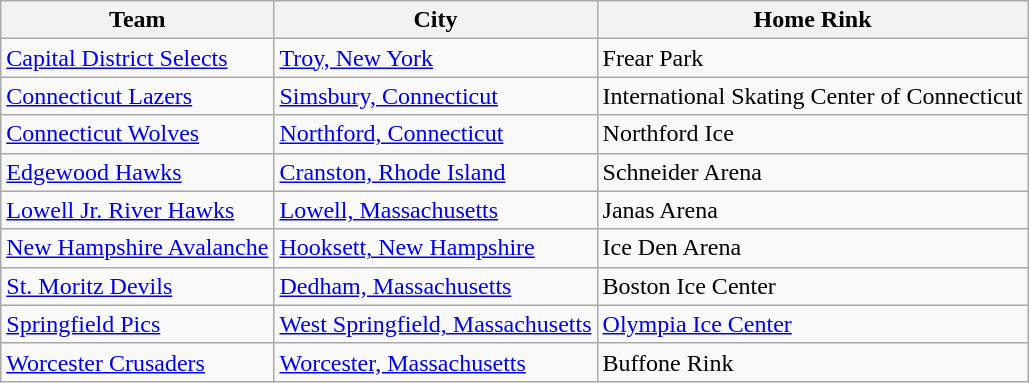<table class="wikitable">
<tr>
<th>Team</th>
<th>City</th>
<th>Home Rink</th>
</tr>
<tr>
<td><a href='#'>Capital District Selects</a></td>
<td><a href='#'>Troy, New York</a></td>
<td>Frear Park</td>
</tr>
<tr>
<td><a href='#'>Connecticut Lazers</a></td>
<td><a href='#'>Simsbury, Connecticut</a></td>
<td>International Skating Center of Connecticut</td>
</tr>
<tr>
<td><a href='#'>Connecticut Wolves</a></td>
<td><a href='#'>Northford, Connecticut</a></td>
<td>Northford Ice</td>
</tr>
<tr>
<td><a href='#'>Edgewood Hawks</a></td>
<td><a href='#'>Cranston, Rhode Island</a></td>
<td>Schneider Arena</td>
</tr>
<tr>
<td><a href='#'>Lowell Jr. River Hawks</a></td>
<td><a href='#'>Lowell, Massachusetts</a></td>
<td>Janas Arena</td>
</tr>
<tr>
<td><a href='#'>New Hampshire Avalanche</a></td>
<td><a href='#'>Hooksett, New Hampshire</a></td>
<td>Ice Den Arena</td>
</tr>
<tr>
<td><a href='#'>St. Moritz Devils</a></td>
<td><a href='#'>Dedham, Massachusetts</a></td>
<td>Boston Ice Center</td>
</tr>
<tr>
<td><a href='#'>Springfield Pics</a></td>
<td><a href='#'>West Springfield, Massachusetts</a></td>
<td><a href='#'>Olympia Ice Center</a></td>
</tr>
<tr>
<td><a href='#'>Worcester Crusaders</a></td>
<td><a href='#'>Worcester, Massachusetts</a></td>
<td>Buffone Rink</td>
</tr>
</table>
